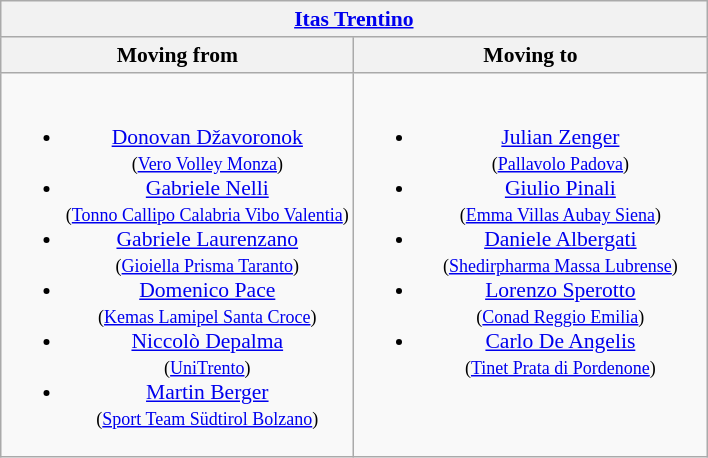<table class="wikitable collapsible collapsed" style="font-size:90%; text-align:center">
<tr>
<th colspan=2 style="width:30em"><a href='#'>Itas Trentino</a></th>
</tr>
<tr>
<th width="50%">Moving from</th>
<th width="50%">Moving to</th>
</tr>
<tr>
<td valign=top><br><ul><li> <a href='#'>Donovan Džavoronok</a><br><small>(<a href='#'>Vero Volley Monza</a>)</small></li><li> <a href='#'>Gabriele Nelli</a><br><small>(<a href='#'>Tonno Callipo Calabria Vibo Valentia</a>)</small></li><li> <a href='#'>Gabriele Laurenzano</a><br><small>(<a href='#'>Gioiella Prisma Taranto</a>)</small></li><li> <a href='#'>Domenico Pace</a><br><small>(<a href='#'>Kemas Lamipel Santa Croce</a>)</small></li><li> <a href='#'>Niccolò Depalma</a><br><small>(<a href='#'>UniTrento</a>)</small></li><li> <a href='#'>Martin Berger</a><br><small>(<a href='#'>Sport Team Südtirol Bolzano</a>)</small></li></ul></td>
<td valign=top><br><ul><li> <a href='#'>Julian Zenger</a><br><small>(<a href='#'>Pallavolo Padova</a>)</small></li><li> <a href='#'>Giulio Pinali</a><br><small>(<a href='#'>Emma Villas Aubay Siena</a>)</small></li><li> <a href='#'>Daniele Albergati</a><br><small>(<a href='#'>Shedirpharma Massa Lubrense</a>)</small></li><li> <a href='#'>Lorenzo Sperotto</a><br><small>(<a href='#'>Conad Reggio Emilia</a>)</small></li><li> <a href='#'>Carlo De Angelis</a><br><small>(<a href='#'>Tinet Prata di Pordenone</a>)</small></li></ul></td>
</tr>
</table>
